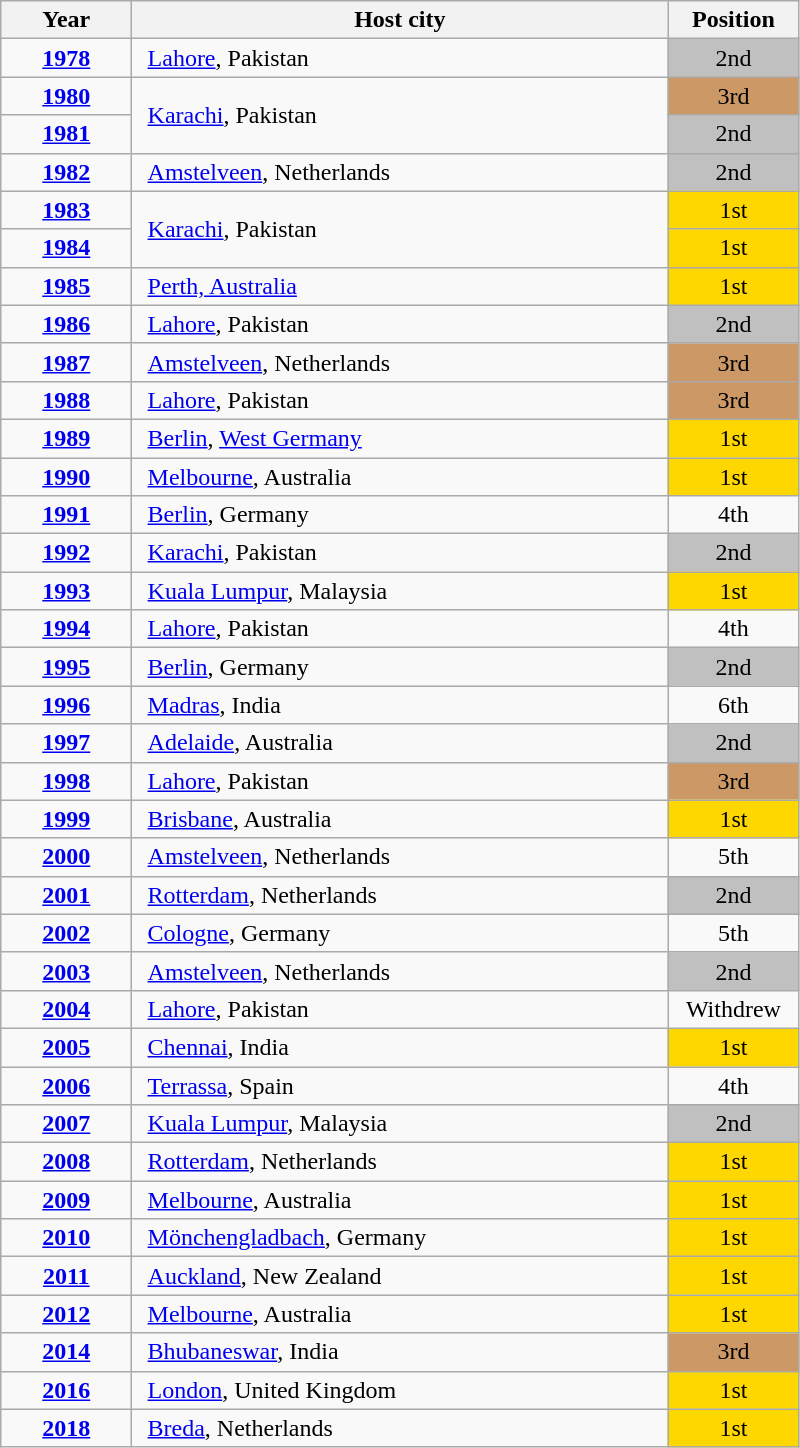<table class="wikitable" style="text-align: center;">
<tr>
<th style="width: 80px;">Year</th>
<th style="width: 350px;">Host city</th>
<th style="width: 80px;">Position</th>
</tr>
<tr>
<td><strong><a href='#'>1978</a></strong></td>
<td style="text-align: left; padding-left: 10px;"> <a href='#'>Lahore</a>, Pakistan</td>
<td style="background-color: silver">2nd</td>
</tr>
<tr>
<td><strong><a href='#'>1980</a></strong></td>
<td rowspan=2; style="text-align: left; padding-left: 10px;"> <a href='#'>Karachi</a>, Pakistan</td>
<td style="background-color: #cc9966">3rd</td>
</tr>
<tr>
<td><strong><a href='#'>1981</a></strong></td>
<td style="background-color: silver">2nd</td>
</tr>
<tr>
<td><strong><a href='#'>1982</a></strong></td>
<td style="text-align: left; padding-left: 10px;"> <a href='#'>Amstelveen</a>, Netherlands</td>
<td style="background-color: silver">2nd</td>
</tr>
<tr>
<td><strong><a href='#'>1983</a></strong></td>
<td rowspan=2; style="text-align: left; padding-left: 10px;"> <a href='#'>Karachi</a>, Pakistan</td>
<td style="background-color: gold">1st</td>
</tr>
<tr>
<td><strong><a href='#'>1984</a></strong></td>
<td style="background-color: gold">1st</td>
</tr>
<tr>
<td><strong><a href='#'>1985</a></strong></td>
<td style="text-align: left; padding-left: 10px;"> <a href='#'>Perth, Australia</a></td>
<td style="background-color: gold">1st</td>
</tr>
<tr>
<td><strong><a href='#'>1986</a></strong></td>
<td style="text-align: left; padding-left: 10px;"> <a href='#'>Lahore</a>, Pakistan</td>
<td style="background-color: silver">2nd</td>
</tr>
<tr>
<td><strong><a href='#'>1987</a></strong></td>
<td style="text-align: left; padding-left: 10px;"> <a href='#'>Amstelveen</a>, Netherlands</td>
<td style="background-color: #cc9966">3rd</td>
</tr>
<tr>
<td><strong><a href='#'>1988</a></strong></td>
<td style="text-align: left; padding-left: 10px;"> <a href='#'>Lahore</a>, Pakistan</td>
<td style="background-color: #cc9966">3rd</td>
</tr>
<tr>
<td><strong><a href='#'>1989</a></strong></td>
<td style="text-align: left; padding-left: 10px;"> <a href='#'>Berlin</a>, <a href='#'>West Germany</a></td>
<td style="background-color: gold">1st</td>
</tr>
<tr>
<td><strong><a href='#'>1990</a></strong></td>
<td style="text-align: left; padding-left: 10px;"> <a href='#'>Melbourne</a>, Australia</td>
<td style="background-color: gold">1st</td>
</tr>
<tr>
<td><strong><a href='#'>1991</a></strong></td>
<td style="text-align: left; padding-left: 10px;"> <a href='#'>Berlin</a>, Germany</td>
<td>4th</td>
</tr>
<tr>
<td><strong><a href='#'>1992</a></strong></td>
<td style="text-align: left; padding-left: 10px;"> <a href='#'>Karachi</a>, Pakistan</td>
<td style="background-color: silver">2nd</td>
</tr>
<tr>
<td><strong><a href='#'>1993</a></strong></td>
<td style="text-align: left; padding-left: 10px;"> <a href='#'>Kuala Lumpur</a>, Malaysia</td>
<td style="background-color: gold">1st</td>
</tr>
<tr>
<td><strong><a href='#'>1994</a></strong></td>
<td style="text-align: left; padding-left: 10px;"> <a href='#'>Lahore</a>, Pakistan</td>
<td>4th</td>
</tr>
<tr>
<td><strong><a href='#'>1995</a></strong></td>
<td style="text-align: left; padding-left: 10px;"> <a href='#'>Berlin</a>, Germany</td>
<td style="background-color: silver">2nd</td>
</tr>
<tr>
<td><strong><a href='#'>1996</a></strong></td>
<td style="text-align: left; padding-left: 10px;"> <a href='#'>Madras</a>, India</td>
<td>6th</td>
</tr>
<tr>
<td><strong><a href='#'>1997</a></strong></td>
<td style="text-align: left; padding-left: 10px;"> <a href='#'>Adelaide</a>, Australia</td>
<td style="background-color: silver">2nd</td>
</tr>
<tr>
<td><strong><a href='#'>1998</a></strong></td>
<td style="text-align: left; padding-left: 10px;"> <a href='#'>Lahore</a>, Pakistan</td>
<td style="background-color: #cc9966">3rd</td>
</tr>
<tr>
<td><strong><a href='#'>1999</a></strong></td>
<td style="text-align: left; padding-left: 10px;"> <a href='#'>Brisbane</a>, Australia</td>
<td style="background-color: gold">1st</td>
</tr>
<tr>
<td><strong><a href='#'>2000</a></strong></td>
<td style="text-align: left; padding-left: 10px;"> <a href='#'>Amstelveen</a>, Netherlands</td>
<td>5th</td>
</tr>
<tr>
<td><strong><a href='#'>2001</a></strong></td>
<td style="text-align: left; padding-left: 10px;"> <a href='#'>Rotterdam</a>, Netherlands</td>
<td style="background-color: silver">2nd</td>
</tr>
<tr>
<td><strong><a href='#'>2002</a></strong></td>
<td style="text-align: left; padding-left: 10px;"> <a href='#'>Cologne</a>, Germany</td>
<td>5th</td>
</tr>
<tr>
<td><strong><a href='#'>2003</a></strong></td>
<td style="text-align: left; padding-left: 10px;"> <a href='#'>Amstelveen</a>, Netherlands</td>
<td style="background-color: silver">2nd</td>
</tr>
<tr>
<td><strong><a href='#'>2004</a></strong></td>
<td style="text-align: left; padding-left: 10px;"> <a href='#'>Lahore</a>, Pakistan</td>
<td>Withdrew</td>
</tr>
<tr>
<td><strong><a href='#'>2005</a></strong></td>
<td style="text-align: left; padding-left: 10px;"> <a href='#'>Chennai</a>, India</td>
<td style="background-color: gold">1st</td>
</tr>
<tr>
<td><strong><a href='#'>2006</a></strong></td>
<td style="text-align: left; padding-left: 10px;"> <a href='#'>Terrassa</a>, Spain</td>
<td>4th</td>
</tr>
<tr>
<td><strong><a href='#'>2007</a></strong></td>
<td style="text-align: left; padding-left: 10px;"> <a href='#'>Kuala Lumpur</a>, Malaysia</td>
<td style="background-color: silver">2nd</td>
</tr>
<tr>
<td><strong><a href='#'>2008</a></strong></td>
<td style="text-align: left; padding-left: 10px;"> <a href='#'>Rotterdam</a>, Netherlands</td>
<td style="background-color: gold">1st</td>
</tr>
<tr>
<td><strong><a href='#'>2009</a></strong></td>
<td style="text-align: left; padding-left: 10px;"> <a href='#'>Melbourne</a>, Australia</td>
<td style="background-color: gold">1st</td>
</tr>
<tr>
<td><strong><a href='#'>2010</a></strong></td>
<td style="text-align: left; padding-left: 10px;"> <a href='#'>Mönchengladbach</a>, Germany</td>
<td style="background-color: gold">1st</td>
</tr>
<tr>
<td><strong><a href='#'>2011</a></strong></td>
<td style="text-align: left; padding-left: 10px;"> <a href='#'>Auckland</a>, New Zealand</td>
<td style="background-color: gold">1st</td>
</tr>
<tr>
<td><strong><a href='#'>2012</a></strong></td>
<td style="text-align: left; padding-left: 10px;"> <a href='#'>Melbourne</a>, Australia</td>
<td style="background-color: gold">1st</td>
</tr>
<tr>
<td><strong><a href='#'>2014</a></strong></td>
<td style="text-align: left; padding-left: 10px;"> <a href='#'>Bhubaneswar</a>, India</td>
<td style="background-color: #cc9966">3rd</td>
</tr>
<tr>
<td><strong><a href='#'>2016</a></strong></td>
<td style="text-align: left; padding-left: 10px;"> <a href='#'>London</a>, United Kingdom</td>
<td style="background-color: gold">1st</td>
</tr>
<tr>
<td><strong><a href='#'>2018</a></strong></td>
<td style="text-align: left; padding-left: 10px;"> <a href='#'>Breda</a>, Netherlands</td>
<td style="background-color: gold">1st</td>
</tr>
</table>
